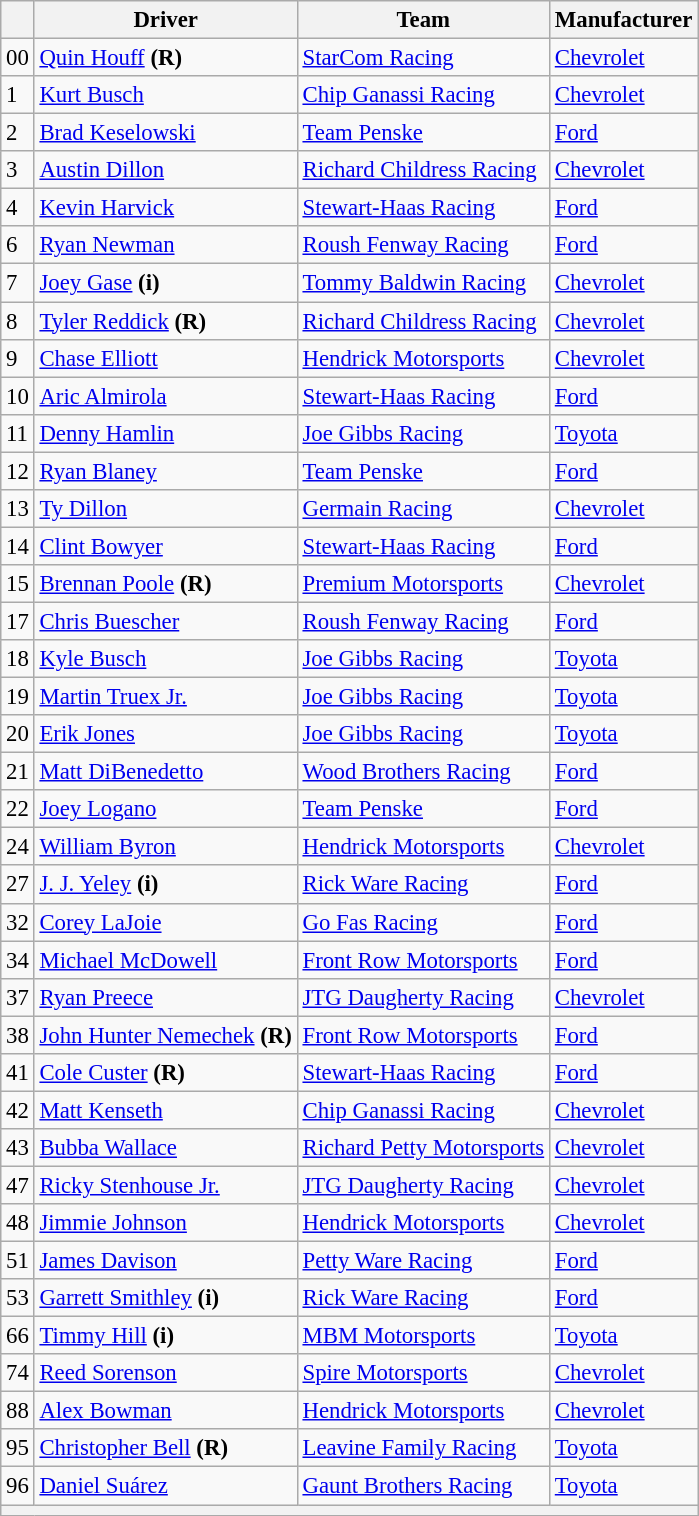<table class="wikitable" style="font-size:95%">
<tr>
<th></th>
<th>Driver</th>
<th>Team</th>
<th>Manufacturer</th>
</tr>
<tr>
<td>00</td>
<td><a href='#'>Quin Houff</a> <strong>(R)</strong></td>
<td><a href='#'>StarCom Racing</a></td>
<td><a href='#'>Chevrolet</a></td>
</tr>
<tr>
<td>1</td>
<td><a href='#'>Kurt Busch</a></td>
<td><a href='#'>Chip Ganassi Racing</a></td>
<td><a href='#'>Chevrolet</a></td>
</tr>
<tr>
<td>2</td>
<td><a href='#'>Brad Keselowski</a></td>
<td><a href='#'>Team Penske</a></td>
<td><a href='#'>Ford</a></td>
</tr>
<tr>
<td>3</td>
<td><a href='#'>Austin Dillon</a></td>
<td><a href='#'>Richard Childress Racing</a></td>
<td><a href='#'>Chevrolet</a></td>
</tr>
<tr>
<td>4</td>
<td><a href='#'>Kevin Harvick</a></td>
<td><a href='#'>Stewart-Haas Racing</a></td>
<td><a href='#'>Ford</a></td>
</tr>
<tr>
<td>6</td>
<td><a href='#'>Ryan Newman</a></td>
<td><a href='#'>Roush Fenway Racing</a></td>
<td><a href='#'>Ford</a></td>
</tr>
<tr>
<td>7</td>
<td><a href='#'>Joey Gase</a> <strong>(i)</strong></td>
<td><a href='#'>Tommy Baldwin Racing</a></td>
<td><a href='#'>Chevrolet</a></td>
</tr>
<tr>
<td>8</td>
<td><a href='#'>Tyler Reddick</a> <strong>(R)</strong></td>
<td><a href='#'>Richard Childress Racing</a></td>
<td><a href='#'>Chevrolet</a></td>
</tr>
<tr>
<td>9</td>
<td><a href='#'>Chase Elliott</a></td>
<td><a href='#'>Hendrick Motorsports</a></td>
<td><a href='#'>Chevrolet</a></td>
</tr>
<tr>
<td>10</td>
<td><a href='#'>Aric Almirola</a></td>
<td><a href='#'>Stewart-Haas Racing</a></td>
<td><a href='#'>Ford</a></td>
</tr>
<tr>
<td>11</td>
<td><a href='#'>Denny Hamlin</a></td>
<td><a href='#'>Joe Gibbs Racing</a></td>
<td><a href='#'>Toyota</a></td>
</tr>
<tr>
<td>12</td>
<td><a href='#'>Ryan Blaney</a></td>
<td><a href='#'>Team Penske</a></td>
<td><a href='#'>Ford</a></td>
</tr>
<tr>
<td>13</td>
<td><a href='#'>Ty Dillon</a></td>
<td><a href='#'>Germain Racing</a></td>
<td><a href='#'>Chevrolet</a></td>
</tr>
<tr>
<td>14</td>
<td><a href='#'>Clint Bowyer</a></td>
<td><a href='#'>Stewart-Haas Racing</a></td>
<td><a href='#'>Ford</a></td>
</tr>
<tr>
<td>15</td>
<td><a href='#'>Brennan Poole</a> <strong>(R)</strong></td>
<td><a href='#'>Premium Motorsports</a></td>
<td><a href='#'>Chevrolet</a></td>
</tr>
<tr>
<td>17</td>
<td><a href='#'>Chris Buescher</a></td>
<td><a href='#'>Roush Fenway Racing</a></td>
<td><a href='#'>Ford</a></td>
</tr>
<tr>
<td>18</td>
<td><a href='#'>Kyle Busch</a></td>
<td><a href='#'>Joe Gibbs Racing</a></td>
<td><a href='#'>Toyota</a></td>
</tr>
<tr>
<td>19</td>
<td><a href='#'>Martin Truex Jr.</a></td>
<td><a href='#'>Joe Gibbs Racing</a></td>
<td><a href='#'>Toyota</a></td>
</tr>
<tr>
<td>20</td>
<td><a href='#'>Erik Jones</a></td>
<td><a href='#'>Joe Gibbs Racing</a></td>
<td><a href='#'>Toyota</a></td>
</tr>
<tr>
<td>21</td>
<td><a href='#'>Matt DiBenedetto</a></td>
<td><a href='#'>Wood Brothers Racing</a></td>
<td><a href='#'>Ford</a></td>
</tr>
<tr>
<td>22</td>
<td><a href='#'>Joey Logano</a></td>
<td><a href='#'>Team Penske</a></td>
<td><a href='#'>Ford</a></td>
</tr>
<tr>
<td>24</td>
<td><a href='#'>William Byron</a></td>
<td><a href='#'>Hendrick Motorsports</a></td>
<td><a href='#'>Chevrolet</a></td>
</tr>
<tr>
<td>27</td>
<td><a href='#'>J. J. Yeley</a> <strong>(i)</strong></td>
<td><a href='#'>Rick Ware Racing</a></td>
<td><a href='#'>Ford</a></td>
</tr>
<tr>
<td>32</td>
<td><a href='#'>Corey LaJoie</a></td>
<td><a href='#'>Go Fas Racing</a></td>
<td><a href='#'>Ford</a></td>
</tr>
<tr>
<td>34</td>
<td><a href='#'>Michael McDowell</a></td>
<td><a href='#'>Front Row Motorsports</a></td>
<td><a href='#'>Ford</a></td>
</tr>
<tr>
<td>37</td>
<td><a href='#'>Ryan Preece</a></td>
<td><a href='#'>JTG Daugherty Racing</a></td>
<td><a href='#'>Chevrolet</a></td>
</tr>
<tr>
<td>38</td>
<td><a href='#'>John Hunter Nemechek</a> <strong>(R)</strong></td>
<td><a href='#'>Front Row Motorsports</a></td>
<td><a href='#'>Ford</a></td>
</tr>
<tr>
<td>41</td>
<td><a href='#'>Cole Custer</a> <strong>(R)</strong></td>
<td><a href='#'>Stewart-Haas Racing</a></td>
<td><a href='#'>Ford</a></td>
</tr>
<tr>
<td>42</td>
<td><a href='#'>Matt Kenseth</a></td>
<td><a href='#'>Chip Ganassi Racing</a></td>
<td><a href='#'>Chevrolet</a></td>
</tr>
<tr>
<td>43</td>
<td><a href='#'>Bubba Wallace</a></td>
<td><a href='#'>Richard Petty Motorsports</a></td>
<td><a href='#'>Chevrolet</a></td>
</tr>
<tr>
<td>47</td>
<td><a href='#'>Ricky Stenhouse Jr.</a></td>
<td><a href='#'>JTG Daugherty Racing</a></td>
<td><a href='#'>Chevrolet</a></td>
</tr>
<tr>
<td>48</td>
<td><a href='#'>Jimmie Johnson</a></td>
<td><a href='#'>Hendrick Motorsports</a></td>
<td><a href='#'>Chevrolet</a></td>
</tr>
<tr>
<td>51</td>
<td><a href='#'>James Davison</a></td>
<td><a href='#'>Petty Ware Racing</a></td>
<td><a href='#'>Ford</a></td>
</tr>
<tr>
<td>53</td>
<td><a href='#'>Garrett Smithley</a> <strong>(i)</strong></td>
<td><a href='#'>Rick Ware Racing</a></td>
<td><a href='#'>Ford</a></td>
</tr>
<tr>
<td>66</td>
<td><a href='#'>Timmy Hill</a> <strong>(i)</strong></td>
<td><a href='#'>MBM Motorsports</a></td>
<td><a href='#'>Toyota</a></td>
</tr>
<tr>
<td>74</td>
<td><a href='#'>Reed Sorenson</a></td>
<td><a href='#'>Spire Motorsports</a></td>
<td><a href='#'>Chevrolet</a></td>
</tr>
<tr>
<td>88</td>
<td><a href='#'>Alex Bowman</a></td>
<td><a href='#'>Hendrick Motorsports</a></td>
<td><a href='#'>Chevrolet</a></td>
</tr>
<tr>
<td>95</td>
<td><a href='#'>Christopher Bell</a> <strong>(R)</strong></td>
<td><a href='#'>Leavine Family Racing</a></td>
<td><a href='#'>Toyota</a></td>
</tr>
<tr>
<td>96</td>
<td><a href='#'>Daniel Suárez</a></td>
<td><a href='#'>Gaunt Brothers Racing</a></td>
<td><a href='#'>Toyota</a></td>
</tr>
<tr>
<th colspan="4"></th>
</tr>
</table>
